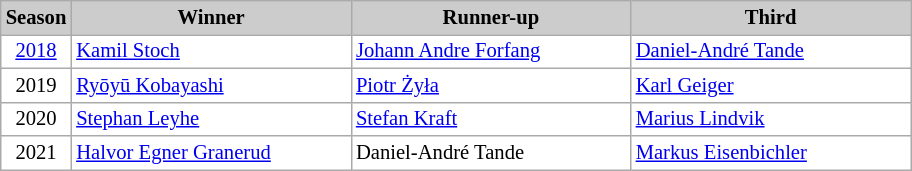<table class="wikitable plainrowheaders" style="background:#fff; font-size:86%; line-height:16px; border:grey solid 1px; border-collapse:collapse;">
<tr style="background:#ccc; text-align:center;">
<th style="background:#ccc;" width="40">Season</th>
<th style="background:#ccc;" width="180">Winner</th>
<th style="background:#ccc;" width="180">Runner-up</th>
<th style="background:#ccc;" width="180">Third</th>
</tr>
<tr>
<td align=center><a href='#'>2018</a></td>
<td> <a href='#'>Kamil Stoch</a></td>
<td> <a href='#'>Johann Andre Forfang</a></td>
<td> <a href='#'>Daniel-André Tande</a></td>
</tr>
<tr>
<td align=center>2019</td>
<td> <a href='#'>Ryōyū Kobayashi</a></td>
<td> <a href='#'>Piotr Żyła</a></td>
<td> <a href='#'>Karl Geiger</a></td>
</tr>
<tr>
<td align=center>2020</td>
<td> <a href='#'>Stephan Leyhe</a></td>
<td> <a href='#'>Stefan Kraft</a></td>
<td> <a href='#'>Marius Lindvik</a></td>
</tr>
<tr>
<td align=center>2021</td>
<td> <a href='#'>Halvor Egner Granerud</a></td>
<td> Daniel-André Tande</td>
<td> <a href='#'>Markus Eisenbichler</a></td>
</tr>
</table>
